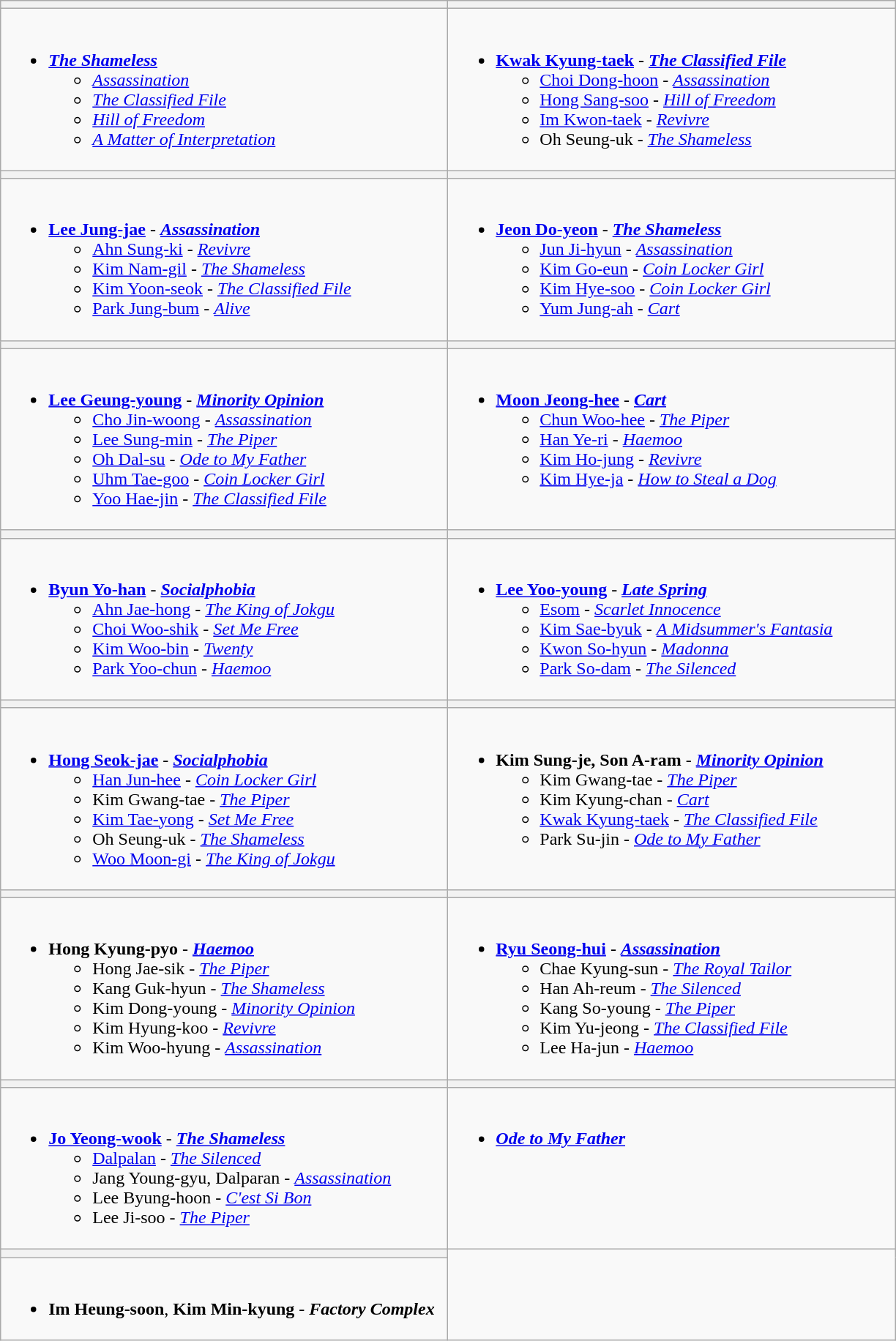<table class="wikitable">
<tr>
<th style="width:400px;"></th>
<th style="width:400px;"></th>
</tr>
<tr>
<td valign="top"><br><ul><li><strong><em><a href='#'>The Shameless</a></em></strong><ul><li><em><a href='#'>Assassination</a></em></li><li><em><a href='#'>The Classified File</a></em></li><li><em><a href='#'>Hill of Freedom</a></em></li><li><em><a href='#'>A Matter of Interpretation</a></em></li></ul></li></ul></td>
<td valign="top"><br><ul><li><strong><a href='#'>Kwak Kyung-taek</a></strong> - <strong><em><a href='#'>The Classified File</a></em></strong><ul><li><a href='#'>Choi Dong-hoon</a> - <em><a href='#'>Assassination</a></em></li><li><a href='#'>Hong Sang-soo</a> - <em><a href='#'>Hill of Freedom</a></em></li><li><a href='#'>Im Kwon-taek</a> - <em><a href='#'>Revivre</a></em></li><li>Oh Seung-uk - <em><a href='#'>The Shameless</a></em></li></ul></li></ul></td>
</tr>
<tr>
<th></th>
<th></th>
</tr>
<tr>
<td valign="top"><br><ul><li><strong><a href='#'>Lee Jung-jae</a></strong> - <strong><em><a href='#'>Assassination</a></em></strong><ul><li><a href='#'>Ahn Sung-ki</a> - <em><a href='#'>Revivre</a></em></li><li><a href='#'>Kim Nam-gil</a> - <em><a href='#'>The Shameless</a></em></li><li><a href='#'>Kim Yoon-seok</a> - <em><a href='#'>The Classified File</a></em></li><li><a href='#'>Park Jung-bum</a> - <em><a href='#'>Alive</a></em></li></ul></li></ul></td>
<td valign="top"><br><ul><li><strong><a href='#'>Jeon Do-yeon</a></strong> - <strong><em><a href='#'>The Shameless</a></em></strong><ul><li><a href='#'>Jun Ji-hyun</a> - <em><a href='#'>Assassination</a></em></li><li><a href='#'>Kim Go-eun</a> - <em><a href='#'>Coin Locker Girl</a></em></li><li><a href='#'>Kim Hye-soo</a> - <em><a href='#'>Coin Locker Girl</a></em></li><li><a href='#'>Yum Jung-ah</a> - <em><a href='#'>Cart</a></em></li></ul></li></ul></td>
</tr>
<tr>
<th></th>
<th></th>
</tr>
<tr>
<td valign="top"><br><ul><li><strong><a href='#'>Lee Geung-young</a></strong> - <strong><em><a href='#'>Minority Opinion</a></em></strong><ul><li><a href='#'>Cho Jin-woong</a> - <em><a href='#'>Assassination</a></em></li><li><a href='#'>Lee Sung-min</a> - <em><a href='#'>The Piper</a></em></li><li><a href='#'>Oh Dal-su</a> - <em><a href='#'>Ode to My Father</a></em></li><li><a href='#'>Uhm Tae-goo</a> - <em><a href='#'>Coin Locker Girl</a></em></li><li><a href='#'>Yoo Hae-jin</a> - <em><a href='#'>The Classified File</a></em></li></ul></li></ul></td>
<td valign="top"><br><ul><li><strong><a href='#'>Moon Jeong-hee</a></strong> - <strong><em><a href='#'>Cart</a></em></strong><ul><li><a href='#'>Chun Woo-hee</a> - <em><a href='#'>The Piper</a></em></li><li><a href='#'>Han Ye-ri</a> - <em><a href='#'>Haemoo</a></em></li><li><a href='#'>Kim Ho-jung</a> - <em><a href='#'>Revivre</a></em></li><li><a href='#'>Kim Hye-ja</a> - <em><a href='#'>How to Steal a Dog</a></em></li></ul></li></ul></td>
</tr>
<tr>
<th></th>
<th></th>
</tr>
<tr>
<td valign="top"><br><ul><li><strong><a href='#'>Byun Yo-han</a></strong>  - <strong><em><a href='#'>Socialphobia</a></em></strong><ul><li><a href='#'>Ahn Jae-hong</a> - <em><a href='#'>The King of Jokgu</a></em></li><li><a href='#'>Choi Woo-shik</a> - <em><a href='#'>Set Me Free</a></em></li><li><a href='#'>Kim Woo-bin</a> - <em><a href='#'>Twenty</a></em></li><li><a href='#'>Park Yoo-chun</a> - <em><a href='#'>Haemoo</a></em></li></ul></li></ul></td>
<td valign="top"><br><ul><li><strong><a href='#'>Lee Yoo-young</a></strong> - <strong><em><a href='#'>Late Spring</a></em></strong><ul><li><a href='#'>Esom</a> - <em><a href='#'>Scarlet Innocence</a></em></li><li><a href='#'>Kim Sae-byuk</a> - <em><a href='#'>A Midsummer's Fantasia</a></em></li><li><a href='#'>Kwon So-hyun</a> - <em><a href='#'>Madonna</a></em></li><li><a href='#'>Park So-dam</a> - <em><a href='#'>The Silenced</a></em></li></ul></li></ul></td>
</tr>
<tr>
<th></th>
<th></th>
</tr>
<tr>
<td valign="top"><br><ul><li><strong><a href='#'>Hong Seok-jae</a></strong>  - <strong><em><a href='#'>Socialphobia</a></em></strong><ul><li><a href='#'>Han Jun-hee</a> - <em><a href='#'>Coin Locker Girl</a></em></li><li>Kim Gwang-tae - <em><a href='#'>The Piper</a></em></li><li><a href='#'>Kim Tae-yong</a> - <em><a href='#'>Set Me Free</a></em></li><li>Oh Seung-uk - <em><a href='#'>The Shameless</a></em></li><li><a href='#'>Woo Moon-gi</a> - <em><a href='#'>The King of Jokgu</a></em></li></ul></li></ul></td>
<td valign="top"><br><ul><li><strong>Kim Sung-je, Son A-ram</strong> - <strong><em><a href='#'>Minority Opinion</a></em></strong><ul><li>Kim Gwang-tae - <em><a href='#'>The Piper</a></em></li><li>Kim Kyung-chan - <em><a href='#'>Cart</a></em></li><li><a href='#'>Kwak Kyung-taek</a> - <em><a href='#'>The Classified File</a></em></li><li>Park Su-jin - <em><a href='#'>Ode to My Father</a></em></li></ul></li></ul></td>
</tr>
<tr>
<th></th>
<th></th>
</tr>
<tr>
<td valign="top"><br><ul><li><strong>Hong Kyung-pyo</strong> - <strong><em><a href='#'>Haemoo</a></em></strong><ul><li>Hong Jae-sik - <em><a href='#'>The Piper</a></em></li><li>Kang Guk-hyun - <em><a href='#'>The Shameless</a></em></li><li>Kim Dong-young - <em><a href='#'>Minority Opinion</a></em></li><li>Kim Hyung-koo - <em><a href='#'>Revivre</a></em></li><li>Kim Woo-hyung - <em><a href='#'>Assassination</a></em></li></ul></li></ul></td>
<td valign="top"><br><ul><li><strong><a href='#'>Ryu Seong-hui</a></strong> - <strong><em><a href='#'>Assassination</a></em></strong><ul><li>Chae Kyung-sun - <em><a href='#'>The Royal Tailor</a></em></li><li>Han Ah-reum - <em><a href='#'>The Silenced</a></em></li><li>Kang So-young - <em><a href='#'>The Piper</a></em></li><li>Kim Yu-jeong - <em><a href='#'>The Classified File</a></em></li><li>Lee Ha-jun - <em><a href='#'>Haemoo</a></em></li></ul></li></ul></td>
</tr>
<tr>
<th></th>
<th></th>
</tr>
<tr>
<td valign="top"><br><ul><li><strong><a href='#'>Jo Yeong-wook</a></strong> - <strong><em><a href='#'>The Shameless</a></em></strong><ul><li><a href='#'>Dalpalan</a> - <em><a href='#'>The Silenced</a></em></li><li>Jang Young-gyu, Dalparan - <em><a href='#'>Assassination</a></em></li><li>Lee Byung-hoon - <em><a href='#'>C'est Si Bon</a></em></li><li>Lee Ji-soo - <em><a href='#'>The Piper</a></em></li></ul></li></ul></td>
<td valign="top"><br><ul><li><strong><em><a href='#'>Ode to My Father</a></em></strong></li></ul></td>
</tr>
<tr>
<th></th>
</tr>
<tr>
<td valign="top"><br><ul><li><strong>Im Heung-soon</strong>, <strong>Kim Min-kyung</strong> - <strong><em>Factory Complex</em></strong></li></ul></td>
</tr>
</table>
